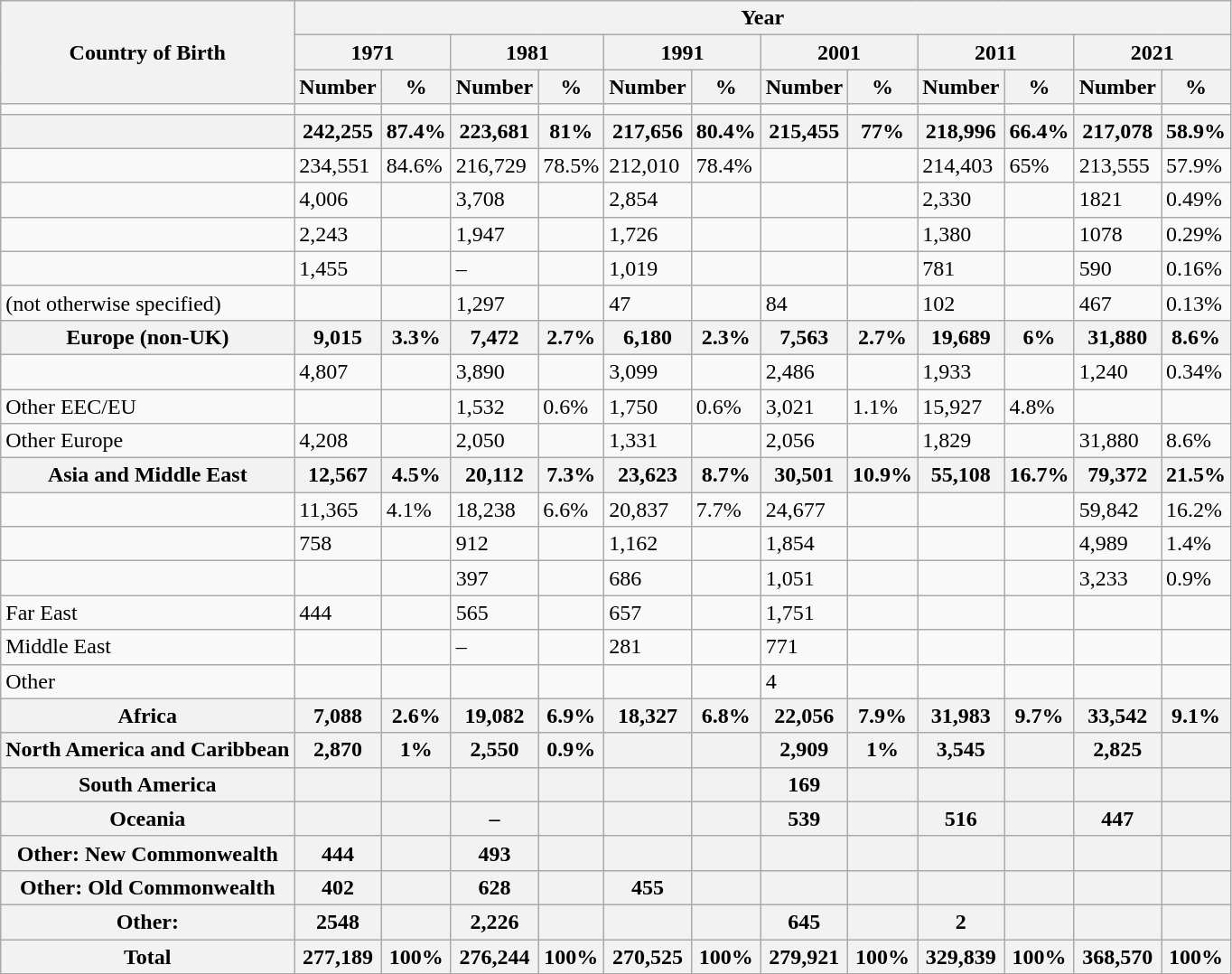<table class="wikitable">
<tr>
<th rowspan="3">Country of Birth</th>
<th colspan="12">Year</th>
</tr>
<tr>
<th colspan="2">1971</th>
<th colspan="2">1981</th>
<th colspan="2">1991</th>
<th colspan="2">2001</th>
<th colspan="2">2011</th>
<th colspan="2">2021</th>
</tr>
<tr>
<th>Number</th>
<th>%</th>
<th>Number</th>
<th>%</th>
<th>Number</th>
<th>%</th>
<th>Number</th>
<th>%</th>
<th>Number</th>
<th>%</th>
<th>Number</th>
<th>%</th>
</tr>
<tr>
<td></td>
<td></td>
<td></td>
<td></td>
<td></td>
<td></td>
<td></td>
<td></td>
<td></td>
<td></td>
<td></td>
<td></td>
<td></td>
</tr>
<tr>
<th></th>
<th>242,255</th>
<th>87.4%</th>
<th>223,681</th>
<th>81%</th>
<th>217,656</th>
<th>80.4%</th>
<th>215,455</th>
<th>77%</th>
<th>218,996</th>
<th>66.4%</th>
<th>217,078</th>
<th>58.9%</th>
</tr>
<tr>
<td></td>
<td>234,551</td>
<td>84.6%</td>
<td>216,729</td>
<td>78.5%</td>
<td>212,010</td>
<td>78.4%</td>
<td></td>
<td></td>
<td>214,403</td>
<td>65%</td>
<td>213,555</td>
<td>57.9%</td>
</tr>
<tr>
<td></td>
<td>4,006</td>
<td></td>
<td>3,708</td>
<td></td>
<td>2,854</td>
<td></td>
<td></td>
<td></td>
<td>2,330</td>
<td></td>
<td>1821</td>
<td>0.49%</td>
</tr>
<tr>
<td></td>
<td>2,243</td>
<td></td>
<td>1,947</td>
<td></td>
<td>1,726</td>
<td></td>
<td></td>
<td></td>
<td>1,380</td>
<td></td>
<td>1078</td>
<td>0.29%</td>
</tr>
<tr>
<td></td>
<td>1,455</td>
<td></td>
<td>–</td>
<td></td>
<td>1,019</td>
<td></td>
<td></td>
<td></td>
<td>781</td>
<td></td>
<td>590</td>
<td>0.16%</td>
</tr>
<tr>
<td> (not otherwise specified)</td>
<td></td>
<td></td>
<td>1,297</td>
<td></td>
<td>47</td>
<td></td>
<td>84</td>
<td></td>
<td>102</td>
<td></td>
<td>467</td>
<td>0.13%</td>
</tr>
<tr>
<th>Europe (non-UK)</th>
<th>9,015</th>
<th>3.3%</th>
<th>7,472</th>
<th>2.7%</th>
<th>6,180</th>
<th>2.3%</th>
<th>7,563</th>
<th>2.7%</th>
<th>19,689</th>
<th>6%</th>
<th>31,880</th>
<th>8.6%</th>
</tr>
<tr>
<td></td>
<td>4,807</td>
<td></td>
<td>3,890</td>
<td></td>
<td>3,099</td>
<td></td>
<td>2,486</td>
<td></td>
<td>1,933</td>
<td></td>
<td>1,240</td>
<td>0.34%</td>
</tr>
<tr>
<td>Other EEC/EU</td>
<td></td>
<td></td>
<td>1,532</td>
<td>0.6%</td>
<td>1,750</td>
<td>0.6%</td>
<td>3,021</td>
<td>1.1%</td>
<td>15,927</td>
<td>4.8%</td>
<td></td>
<td></td>
</tr>
<tr>
<td>Other Europe</td>
<td>4,208</td>
<td></td>
<td>2,050</td>
<td></td>
<td>1,331</td>
<td></td>
<td>2,056</td>
<td></td>
<td>1,829</td>
<td></td>
<td>31,880</td>
<td>8.6%</td>
</tr>
<tr>
<th>Asia and Middle East</th>
<th>12,567</th>
<th>4.5%</th>
<th>20,112</th>
<th>7.3%</th>
<th>23,623</th>
<th>8.7%</th>
<th>30,501</th>
<th>10.9%</th>
<th>55,108</th>
<th>16.7%</th>
<th>79,372</th>
<th>21.5%</th>
</tr>
<tr>
<td></td>
<td>11,365</td>
<td>4.1%</td>
<td>18,238</td>
<td>6.6%</td>
<td>20,837</td>
<td>7.7%</td>
<td>24,677</td>
<td></td>
<td></td>
<td></td>
<td>59,842</td>
<td>16.2%</td>
</tr>
<tr>
<td></td>
<td>758</td>
<td></td>
<td>912</td>
<td></td>
<td>1,162</td>
<td></td>
<td>1,854</td>
<td></td>
<td></td>
<td></td>
<td>4,989</td>
<td>1.4%</td>
</tr>
<tr>
<td></td>
<td></td>
<td></td>
<td>397</td>
<td></td>
<td>686</td>
<td></td>
<td>1,051</td>
<td></td>
<td></td>
<td></td>
<td>3,233</td>
<td>0.9%</td>
</tr>
<tr>
<td>Far East</td>
<td>444</td>
<td></td>
<td>565</td>
<td></td>
<td>657</td>
<td></td>
<td>1,751</td>
<td></td>
<td></td>
<td></td>
<td></td>
<td></td>
</tr>
<tr>
<td>Middle East</td>
<td></td>
<td></td>
<td>–</td>
<td></td>
<td>281</td>
<td></td>
<td>771</td>
<td></td>
<td></td>
<td></td>
<td></td>
<td></td>
</tr>
<tr>
<td>Other</td>
<td></td>
<td></td>
<td></td>
<td></td>
<td></td>
<td></td>
<td>4</td>
<td></td>
<td></td>
<td></td>
<td></td>
<td></td>
</tr>
<tr>
<th>Africa</th>
<th>7,088</th>
<th>2.6%</th>
<th>19,082</th>
<th>6.9%</th>
<th>18,327</th>
<th>6.8%</th>
<th>22,056</th>
<th>7.9%</th>
<th>31,983</th>
<th>9.7%</th>
<th>33,542</th>
<th>9.1%</th>
</tr>
<tr>
<th>North America and Caribbean</th>
<th>2,870</th>
<th>1%</th>
<th>2,550</th>
<th>0.9%</th>
<th></th>
<th></th>
<th>2,909</th>
<th>1%</th>
<th>3,545</th>
<th></th>
<th>2,825</th>
<th></th>
</tr>
<tr>
<th>South America</th>
<th></th>
<th></th>
<th></th>
<th></th>
<th></th>
<th></th>
<th>169</th>
<th></th>
<th></th>
<th></th>
<th></th>
<th></th>
</tr>
<tr>
<th>Oceania</th>
<th></th>
<th></th>
<th>–</th>
<th></th>
<th></th>
<th></th>
<th>539</th>
<th></th>
<th>516</th>
<th></th>
<th>447</th>
<th></th>
</tr>
<tr>
<th>Other: New Commonwealth</th>
<th>444</th>
<th></th>
<th>493</th>
<th></th>
<th></th>
<th></th>
<th></th>
<th></th>
<th></th>
<th></th>
<th></th>
<th></th>
</tr>
<tr>
<th>Other: Old Commonwealth</th>
<th>402</th>
<th></th>
<th>628</th>
<th></th>
<th>455</th>
<th></th>
<th></th>
<th></th>
<th></th>
<th></th>
<th></th>
<th></th>
</tr>
<tr>
<th>Other:</th>
<th>2548</th>
<th></th>
<th>2,226</th>
<th></th>
<th></th>
<th></th>
<th>645</th>
<th></th>
<th>2</th>
<th></th>
<th></th>
<th></th>
</tr>
<tr>
<th>Total</th>
<th>277,189</th>
<th>100%</th>
<th>276,244</th>
<th>100%</th>
<th>270,525</th>
<th>100%</th>
<th>279,921</th>
<th>100%</th>
<th>329,839</th>
<th>100%</th>
<th>368,570</th>
<th>100%</th>
</tr>
</table>
